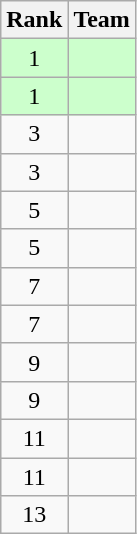<table class=wikitable style="text-align: center;">
<tr>
<th>Rank</th>
<th>Team</th>
</tr>
<tr style="background: #CCFFCC;">
<td>1</td>
<td style="text-align: left;"><strong></strong></td>
</tr>
<tr style="background: #CCFFCC;">
<td>1</td>
<td style="text-align: left;"><strong></strong></td>
</tr>
<tr>
<td>3</td>
<td style="text-align: left;"></td>
</tr>
<tr>
<td>3</td>
<td style="text-align: left;"></td>
</tr>
<tr>
<td>5</td>
<td style="text-align: left;"></td>
</tr>
<tr>
<td>5</td>
<td style="text-align: left;"></td>
</tr>
<tr>
<td>7</td>
<td style="text-align: left;"></td>
</tr>
<tr>
<td>7</td>
<td style="text-align: left;"></td>
</tr>
<tr>
<td>9</td>
<td style="text-align: left;"></td>
</tr>
<tr>
<td>9</td>
<td style="text-align: left;"></td>
</tr>
<tr>
<td>11</td>
<td style="text-align: left;"></td>
</tr>
<tr>
<td>11</td>
<td style="text-align: left;"></td>
</tr>
<tr>
<td>13</td>
<td style="text-align: left;"></td>
</tr>
</table>
